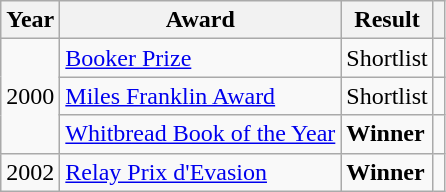<table class="wikitable">
<tr>
<th>Year</th>
<th>Award</th>
<th>Result</th>
<th></th>
</tr>
<tr>
<td rowspan="3">2000</td>
<td><a href='#'>Booker Prize</a></td>
<td>Shortlist</td>
<td></td>
</tr>
<tr>
<td><a href='#'>Miles Franklin Award</a></td>
<td>Shortlist</td>
<td></td>
</tr>
<tr>
<td><a href='#'>Whitbread Book of the Year</a></td>
<td><strong>Winner</strong></td>
<td></td>
</tr>
<tr>
<td>2002</td>
<td><a href='#'>Relay Prix d'Evasion</a></td>
<td><strong>Winner</strong></td>
<td></td>
</tr>
</table>
